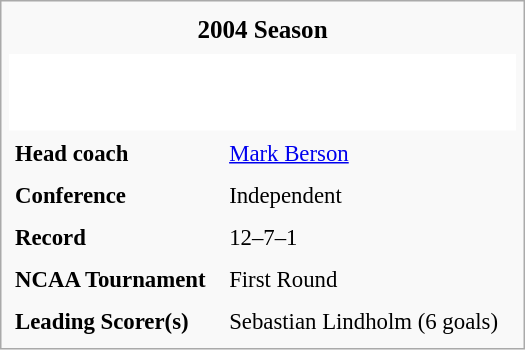<table class="infobox" cellpadding="4"  style="width:350px; font-size:95%;">
<tr>
<th colspan="2" style="text-align:center; font-size:110%;">2004 Season</th>
</tr>
<tr>
<td class="toccolours" colspan="2" style="text-align:center; background:white;"><br><table style="background:white; padding:0.5em;">
<tr>
<td style="text-align:center; vertical-align:middle; border:0;"></td>
<td style="text-align:center; vertical-align:middle; border:0;"></td>
</tr>
<tr>
<td style="text-align:center; border:0;"></td>
</tr>
</table>
</td>
</tr>
<tr style="vertical-align: middle;">
<td><strong>Head coach</strong></td>
<td><a href='#'>Mark Berson</a></td>
</tr>
<tr>
<td><strong>Conference</strong></td>
<td>Independent</td>
</tr>
<tr>
<td><strong>Record</strong></td>
<td>12–7–1</td>
</tr>
<tr>
<td><strong>NCAA Tournament</strong></td>
<td>First Round</td>
</tr>
<tr>
<td><strong>Leading Scorer(s)</strong></td>
<td>Sebastian Lindholm (6 goals)</td>
</tr>
</table>
